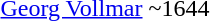<table>
<tr>
<td><a href='#'>Georg Vollmar</a></td>
<td>~1644</td>
</tr>
<tr>
</tr>
</table>
